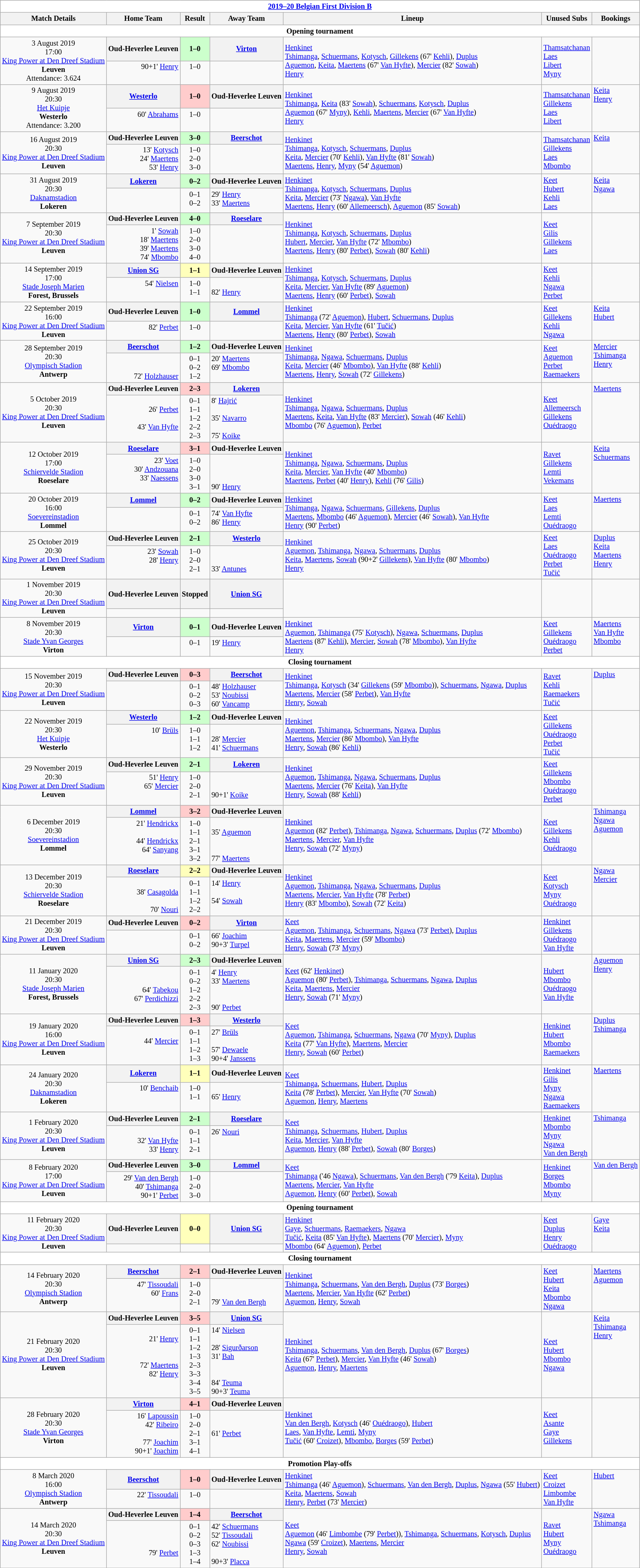<table class="wikitable" style="font-size:85%">
<tr>
<td colspan="7" align="center" style="background:white;"><strong><a href='#'>2019–20 Belgian First Division B</a></strong></td>
</tr>
<tr>
<th>Match Details</th>
<th>Home Team</th>
<th>Result</th>
<th>Away Team</th>
<th>Lineup</th>
<th>Unused Subs</th>
<th>Bookings</th>
</tr>
<tr>
<td style="background:white;" align="center" colspan="7"><strong>Opening tournament</strong></td>
</tr>
<tr>
<td rowspan="2" align="center">3 August 2019<br>17:00<br><a href='#'>King Power at Den Dreef Stadium</a><br><strong>Leuven</strong><br>Attendance: 3.624<br></td>
<th><strong>Oud-Heverlee Leuven</strong></th>
<th style="background: #CCFFCC;">1–0</th>
<th><a href='#'>Virton</a></th>
<td rowspan="2"><a href='#'>Henkinet</a><br><a href='#'>Tshimanga</a>, <a href='#'>Schuermans</a>, <a href='#'>Kotysch</a>, <a href='#'>Gillekens</a> (67' <a href='#'>Kehli</a>), <a href='#'>Duplus</a><br><a href='#'>Aguemon</a>, <a href='#'>Keita</a>, <a href='#'>Maertens</a> (67' <a href='#'>Van Hyfte</a>), <a href='#'>Mercier</a> (82' <a href='#'>Sowah</a>)<br><a href='#'>Henry</a></td>
<td rowspan="2"><a href='#'>Thamsatchanan</a><br><a href='#'>Laes</a><br><a href='#'>Libert</a><br><a href='#'>Myny</a></td>
<td rowspan="2" valign="top"></td>
</tr>
<tr valign="top">
<td align="right">90+1' <a href='#'>Henry</a></td>
<td align="center">1–0</td>
<td></td>
</tr>
<tr>
<td rowspan="2" align="center">9 August 2019<br>20:30<br><a href='#'>Het Kuipje</a><br><strong>Westerlo</strong><br>Attendance: 3.200</td>
<th><a href='#'>Westerlo</a></th>
<th style="background: #FFCCCC;">1–0</th>
<th><strong>Oud-Heverlee Leuven</strong></th>
<td rowspan="2"><a href='#'>Henkinet</a><br><a href='#'>Tshimanga</a>, <a href='#'>Keita</a> (83' <a href='#'>Sowah</a>), <a href='#'>Schuermans</a>, <a href='#'>Kotysch</a>, <a href='#'>Duplus</a><br><a href='#'>Aguemon</a> (67' <a href='#'>Myny</a>), <a href='#'>Kehli</a>, <a href='#'>Maertens</a>, <a href='#'>Mercier</a> (67' <a href='#'>Van Hyfte</a>)<br><a href='#'>Henry</a></td>
<td rowspan="2"><a href='#'>Thamsatchanan</a><br><a href='#'>Gillekens</a><br><a href='#'>Laes</a><br><a href='#'>Libert</a></td>
<td rowspan="2" valign="top"> <a href='#'>Keita</a><br> <a href='#'>Henry</a></td>
</tr>
<tr valign="top">
<td align="right">60' <a href='#'>Abrahams</a></td>
<td align="center">1–0</td>
<td></td>
</tr>
<tr>
<td rowspan="2" align="center">16 August 2019<br>20:30<br><a href='#'>King Power at Den Dreef Stadium</a><br><strong>Leuven</strong></td>
<th><strong>Oud-Heverlee Leuven</strong></th>
<th style="background: #CCFFCC;">3–0</th>
<th><a href='#'>Beerschot</a></th>
<td rowspan="2"><a href='#'>Henkinet</a><br><a href='#'>Tshimanga</a>, <a href='#'>Kotysch</a>, <a href='#'>Schuermans</a>, <a href='#'>Duplus</a><br><a href='#'>Keita</a>, <a href='#'>Mercier</a> (70' <a href='#'>Kehli</a>), <a href='#'>Van Hyfte</a> (81' <a href='#'>Sowah</a>)<br><a href='#'>Maertens</a>, <a href='#'>Henry</a>, <a href='#'>Myny</a> (54' <a href='#'>Aguemon</a>)</td>
<td rowspan="2"><a href='#'>Thamsatchanan</a><br><a href='#'>Gillekens</a><br><a href='#'>Laes</a><br><a href='#'>Mbombo</a></td>
<td rowspan="2" valign="top"> <a href='#'>Keita</a></td>
</tr>
<tr valign="top">
<td align="right">13' <a href='#'>Kotysch</a><br>24' <a href='#'>Maertens</a><br>53' <a href='#'>Henry</a></td>
<td align="center">1–0<br>2–0<br>3–0</td>
<td></td>
</tr>
<tr>
<td rowspan="2" align="center">31 August 2019<br>20:30<br><a href='#'>Daknamstadion</a><br><strong>Lokeren</strong></td>
<th><a href='#'>Lokeren</a></th>
<th style="background: #CCFFCC;">0–2</th>
<th><strong>Oud-Heverlee Leuven</strong></th>
<td rowspan="2"><a href='#'>Henkinet</a><br><a href='#'>Tshimanga</a>, <a href='#'>Kotysch</a>, <a href='#'>Schuermans</a>, <a href='#'>Duplus</a><br><a href='#'>Keita</a>, <a href='#'>Mercier</a> (73' <a href='#'>Ngawa</a>), <a href='#'>Van Hyfte</a><br><a href='#'>Maertens</a>, <a href='#'>Henry</a> (60' <a href='#'>Allemeersch</a>), <a href='#'>Aguemon</a> (85' <a href='#'>Sowah</a>)</td>
<td rowspan="2"><a href='#'>Keet</a><br><a href='#'>Hubert</a><br><a href='#'>Kehli</a><br><a href='#'>Laes</a></td>
<td rowspan="2" valign="top"> <a href='#'>Keita</a><br> <a href='#'>Ngawa</a></td>
</tr>
<tr valign="top">
<td align="right"></td>
<td align="center">0–1<br>0–2</td>
<td>29' <a href='#'>Henry</a><br>33' <a href='#'>Maertens</a></td>
</tr>
<tr>
<td rowspan="2" align="center">7 September 2019<br>20:30<br><a href='#'>King Power at Den Dreef Stadium</a><br><strong>Leuven</strong></td>
<th><strong>Oud-Heverlee Leuven</strong></th>
<th style="background: #CCFFCC;">4–0</th>
<th><a href='#'>Roeselare</a></th>
<td rowspan="2"><a href='#'>Henkinet</a><br><a href='#'>Tshimanga</a>, <a href='#'>Kotysch</a>, <a href='#'>Schuermans</a>, <a href='#'>Duplus</a><br><a href='#'>Hubert</a>, <a href='#'>Mercier</a>, <a href='#'>Van Hyfte</a> (72' <a href='#'>Mbombo</a>)<br><a href='#'>Maertens</a>, <a href='#'>Henry</a> (80' <a href='#'>Perbet</a>), <a href='#'>Sowah</a> (80' <a href='#'>Kehli</a>)</td>
<td rowspan="2"><a href='#'>Keet</a><br><a href='#'>Gilis</a><br><a href='#'>Gillekens</a><br><a href='#'>Laes</a></td>
<td rowspan="2" valign="top"></td>
</tr>
<tr valign="top">
<td align="right">1' <a href='#'>Sowah</a><br>18' <a href='#'>Maertens</a><br>39' <a href='#'>Maertens</a><br>74' <a href='#'>Mbombo</a></td>
<td align="center">1–0<br>2–0<br>3–0<br>4–0</td>
<td></td>
</tr>
<tr>
<td rowspan="2" align="center">14 September 2019<br>17:00<br><a href='#'>Stade Joseph Marien</a><br><strong>Forest, Brussels</strong></td>
<th><a href='#'>Union SG</a></th>
<th style="background: #FFFFBB;">1–1</th>
<th><strong>Oud-Heverlee Leuven</strong></th>
<td rowspan="2"><a href='#'>Henkinet</a><br><a href='#'>Tshimanga</a>, <a href='#'>Kotysch</a>, <a href='#'>Schuermans</a>, <a href='#'>Duplus</a><br><a href='#'>Keita</a>, <a href='#'>Mercier</a>, <a href='#'>Van Hyfte</a> (89' <a href='#'>Aguemon</a>)<br><a href='#'>Maertens</a>, <a href='#'>Henry</a> (60' <a href='#'>Perbet</a>), <a href='#'>Sowah</a></td>
<td rowspan="2"><a href='#'>Keet</a><br><a href='#'>Kehli</a><br><a href='#'>Ngawa</a><br><a href='#'>Perbet</a></td>
<td rowspan="2" valign="top"></td>
</tr>
<tr valign="top">
<td align="right">54' <a href='#'>Nielsen</a></td>
<td align="center">1–0<br>1–1</td>
<td><br>82' <a href='#'>Henry</a> </td>
</tr>
<tr>
<td rowspan="2" align="center">22 September 2019<br>16:00<br><a href='#'>King Power at Den Dreef Stadium</a><br><strong>Leuven</strong></td>
<th><strong>Oud-Heverlee Leuven</strong></th>
<th style="background: #CCFFCC;">1–0</th>
<th><a href='#'>Lommel</a></th>
<td rowspan="2"><a href='#'>Henkinet</a><br><a href='#'>Tshimanga</a> (72' <a href='#'>Aguemon</a>), <a href='#'>Hubert</a>, <a href='#'>Schuermans</a>, <a href='#'>Duplus</a><br><a href='#'>Keita</a>, <a href='#'>Mercier</a>, <a href='#'>Van Hyfte</a> (61' <a href='#'>Tučić</a>)<br><a href='#'>Maertens</a>, <a href='#'>Henry</a> (80' <a href='#'>Perbet</a>), <a href='#'>Sowah</a></td>
<td rowspan="2"><a href='#'>Keet</a><br><a href='#'>Gillekens</a><br><a href='#'>Kehli</a><br><a href='#'>Ngawa</a></td>
<td rowspan="2" valign="top"> <a href='#'>Keita</a><br> <a href='#'>Hubert</a></td>
</tr>
<tr valign="top">
<td align="right">82' <a href='#'>Perbet</a></td>
<td align="center">1–0</td>
<td></td>
</tr>
<tr>
<td rowspan="2" align="center">28 September 2019<br>20:30<br><a href='#'>Olympisch Stadion</a><br><strong>Antwerp</strong></td>
<th><a href='#'>Beerschot</a></th>
<th style="background: #CCFFCC;">1–2</th>
<th><strong>Oud-Heverlee Leuven</strong></th>
<td rowspan="2"><a href='#'>Henkinet</a><br><a href='#'>Tshimanga</a>, <a href='#'>Ngawa</a>, <a href='#'>Schuermans</a>, <a href='#'>Duplus</a><br><a href='#'>Keita</a>, <a href='#'>Mercier</a> (46' <a href='#'>Mbombo</a>), <a href='#'>Van Hyfte</a> (88' <a href='#'>Kehli</a>)<br><a href='#'>Maertens</a>, <a href='#'>Henry</a>, <a href='#'>Sowah</a> (72' <a href='#'>Gillekens</a>)</td>
<td rowspan="2"><a href='#'>Keet</a><br><a href='#'>Aguemon</a><br><a href='#'>Perbet</a><br><a href='#'>Raemaekers</a></td>
<td rowspan="2" valign="top"> <a href='#'>Mercier</a><br> <a href='#'>Tshimanga</a><br> <a href='#'>Henry</a></td>
</tr>
<tr valign="top">
<td align="right"><br><br>72' <a href='#'>Holzhauser</a> </td>
<td align="center">0–1<br>0–2<br>1–2</td>
<td>20' <a href='#'>Maertens</a><br>69' <a href='#'>Mbombo</a></td>
</tr>
<tr>
<td rowspan="2" align="center">5 October 2019<br>20:30<br><a href='#'>King Power at Den Dreef Stadium</a><br><strong>Leuven</strong></td>
<th><strong>Oud-Heverlee Leuven</strong></th>
<th style="background: #FFCCCC;">2–3</th>
<th><a href='#'>Lokeren</a></th>
<td rowspan="2"><a href='#'>Henkinet</a><br><a href='#'>Tshimanga</a>, <a href='#'>Ngawa</a>, <a href='#'>Schuermans</a>, <a href='#'>Duplus</a><br><a href='#'>Maertens</a>, <a href='#'>Keita</a>, <a href='#'>Van Hyfte</a> (83' <a href='#'>Mercier</a>), <a href='#'>Sowah</a> (46' <a href='#'>Kehli</a>)<br><a href='#'>Mbombo</a> (76' <a href='#'>Aguemon</a>), <a href='#'>Perbet</a></td>
<td rowspan="2"><a href='#'>Keet</a><br><a href='#'>Allemeersch</a><br><a href='#'>Gillekens</a><br><a href='#'>Ouédraogo</a></td>
<td rowspan="2" valign="top"> <a href='#'>Maertens</a></td>
</tr>
<tr valign="top">
<td align="right"><br>26' <a href='#'>Perbet</a><br><br>43' <a href='#'>Van Hyfte</a></td>
<td align="center">0–1<br>1–1<br>1–2<br>2–2<br>2–3</td>
<td>8' <a href='#'>Hajrić</a><br><br>35' <a href='#'>Navarro</a><br><br>75' <a href='#'>Koike</a></td>
</tr>
<tr>
<td rowspan="2" align="center">12 October 2019<br>17:00<br><a href='#'>Schiervelde Stadion</a><br><strong>Roeselare</strong></td>
<th><a href='#'>Roeselare</a></th>
<th style="background: #FFCCCC;">3–1</th>
<th><strong>Oud-Heverlee Leuven</strong></th>
<td rowspan="2"><a href='#'>Henkinet</a><br><a href='#'>Tshimanga</a>, <a href='#'>Ngawa</a>, <a href='#'>Schuermans</a>, <a href='#'>Duplus</a><br><a href='#'>Keita</a>, <a href='#'>Mercier</a>, <a href='#'>Van Hyfte</a> (40' <a href='#'>Mbombo</a>)<br><a href='#'>Maertens</a>, <a href='#'>Perbet</a> (40' <a href='#'>Henry</a>), <a href='#'>Kehli</a> (76' <a href='#'>Gilis</a>)</td>
<td rowspan="2"><a href='#'>Ravet</a><br><a href='#'>Gillekens</a><br><a href='#'>Lemti</a><br><a href='#'>Vekemans</a></td>
<td rowspan="2" valign="top"> <a href='#'>Keita</a><br> <a href='#'>Schuermans</a></td>
</tr>
<tr valign="top">
<td align="right">23' <a href='#'>Voet</a><br>30' <a href='#'>Andzouana</a><br>33' <a href='#'>Naessens</a></td>
<td align="center">1–0<br>2–0<br>3–0<br>3–1</td>
<td><br><br><br>90' <a href='#'>Henry</a></td>
</tr>
<tr>
<td rowspan="2" align="center">20 October 2019<br>16:00<br><a href='#'>Soevereinstadion</a><br><strong>Lommel</strong></td>
<th><a href='#'>Lommel</a></th>
<th style="background: #CCFFCC;">0–2</th>
<th><strong>Oud-Heverlee Leuven</strong></th>
<td rowspan="2"><a href='#'>Henkinet</a><br><a href='#'>Tshimanga</a>, <a href='#'>Ngawa</a>, <a href='#'>Schuermans</a>, <a href='#'>Gillekens</a>, <a href='#'>Duplus</a><br><a href='#'>Maertens</a>, <a href='#'>Mbombo</a> (46' <a href='#'>Aguemon</a>), <a href='#'>Mercier</a> (46' <a href='#'>Sowah</a>), <a href='#'>Van Hyfte</a><br><a href='#'>Henry</a> (90' <a href='#'>Perbet</a>)</td>
<td rowspan="2"><a href='#'>Keet</a><br><a href='#'>Laes</a><br><a href='#'>Lemti</a><br><a href='#'>Ouédraogo</a></td>
<td rowspan="2" valign="top"> <a href='#'>Maertens</a></td>
</tr>
<tr valign="top">
<td align="right"></td>
<td align="center">0–1<br>0–2</td>
<td>74' <a href='#'>Van Hyfte</a><br>86' <a href='#'>Henry</a></td>
</tr>
<tr>
<td rowspan="2" align="center">25 October 2019<br>20:30<br><a href='#'>King Power at Den Dreef Stadium</a><br><strong>Leuven</strong></td>
<th><strong>Oud-Heverlee Leuven</strong></th>
<th style="background: #CCFFCC;">2–1</th>
<th><a href='#'>Westerlo</a></th>
<td rowspan="2"><a href='#'>Henkinet</a><br><a href='#'>Aguemon</a>, <a href='#'>Tshimanga</a>, <a href='#'>Ngawa</a>, <a href='#'>Schuermans</a>, <a href='#'>Duplus</a><br><a href='#'>Keita</a>, <a href='#'>Maertens</a>, <a href='#'>Sowah</a> (90+2' <a href='#'>Gillekens</a>), <a href='#'>Van Hyfte</a> (80' <a href='#'>Mbombo</a>)<br><a href='#'>Henry</a></td>
<td rowspan="2"><a href='#'>Keet</a><br><a href='#'>Laes</a><br><a href='#'>Ouédraogo</a><br><a href='#'>Perbet</a><br><a href='#'>Tučić</a></td>
<td rowspan="2" valign="top"> <a href='#'>Duplus</a><br> <a href='#'>Keita</a><br> <a href='#'>Maertens</a><br> <a href='#'>Henry</a></td>
</tr>
<tr valign="top">
<td align="right">23' <a href='#'>Sowah</a><br>28' <a href='#'>Henry</a></td>
<td align="center">1–0<br>2–0<br>2–1</td>
<td><br><br>33' <a href='#'>Antunes</a></td>
</tr>
<tr>
<td rowspan="2" align="center">1 November 2019<br>20:30<br><a href='#'>King Power at Den Dreef Stadium</a><br><strong>Leuven</strong></td>
<th><strong>Oud-Heverlee Leuven</strong></th>
<th>Stopped</th>
<th><a href='#'>Union SG</a></th>
<td rowspan="2"></td>
<td rowspan="2"></td>
<td rowspan="2" valign="top"></td>
</tr>
<tr valign="top">
<td align="right"></td>
<td align="center"></td>
<td></td>
</tr>
<tr>
<td rowspan="2" align="center">8 November 2019<br>20:30<br><a href='#'>Stade Yvan Georges</a><br><strong>Virton</strong></td>
<th><a href='#'>Virton</a></th>
<th style="background: #CCFFCC;">0–1</th>
<th><strong>Oud-Heverlee Leuven</strong></th>
<td rowspan="2"><a href='#'>Henkinet</a><br><a href='#'>Aguemon</a>, <a href='#'>Tshimanga</a> (75' <a href='#'>Kotysch</a>), <a href='#'>Ngawa</a>, <a href='#'>Schuermans</a>, <a href='#'>Duplus</a><br><a href='#'>Maertens</a> (87' <a href='#'>Kehli</a>), <a href='#'>Mercier</a>, <a href='#'>Sowah</a> (78' <a href='#'>Mbombo</a>), <a href='#'>Van Hyfte</a><br><a href='#'>Henry</a></td>
<td rowspan="2"><a href='#'>Keet</a><br><a href='#'>Gillekens</a><br><a href='#'>Ouédraogo</a><br><a href='#'>Perbet</a></td>
<td rowspan="2" valign="top"> <a href='#'>Maertens</a><br> <a href='#'>Van Hyfte</a><br> <a href='#'>Mbombo</a></td>
</tr>
<tr valign="top">
<td align="right"></td>
<td align="center">0–1</td>
<td>19' <a href='#'>Henry</a></td>
</tr>
<tr>
<td style="background:white;" align="center" colspan="7"><strong>Closing tournament</strong></td>
</tr>
<tr>
<td rowspan="2" align="center">15 November 2019<br>20:30<br><a href='#'>King Power at Den Dreef Stadium</a><br><strong>Leuven</strong></td>
<th><strong>Oud-Heverlee Leuven</strong></th>
<th style="background: #FFCCCC;">0–3</th>
<th><a href='#'>Beerschot</a></th>
<td rowspan="2"><a href='#'>Henkinet</a><br><a href='#'>Tshimanga</a>, <a href='#'>Kotysch</a> (34' <a href='#'>Gillekens</a> (59' <a href='#'>Mbombo</a>)), <a href='#'>Schuermans</a>, <a href='#'>Ngawa</a>, <a href='#'>Duplus</a><br><a href='#'>Maertens</a>, <a href='#'>Mercier</a> (58' <a href='#'>Perbet</a>), <a href='#'>Van Hyfte</a><br> <a href='#'>Henry</a>, <a href='#'>Sowah</a></td>
<td rowspan="2"><a href='#'>Ravet</a><br><a href='#'>Kehli</a><br><a href='#'>Raemaekers</a><br><a href='#'>Tučić</a></td>
<td rowspan="2" valign="top"> <a href='#'>Duplus</a></td>
</tr>
<tr valign="top">
<td align="right"></td>
<td align="center">0–1<br>0–2<br>0–3</td>
<td>48' <a href='#'>Holzhauser</a><br>53' <a href='#'>Noubissi</a><br>60' <a href='#'>Vancamp</a></td>
</tr>
<tr>
<td rowspan="2" align="center">22 November 2019<br>20:30<br><a href='#'>Het Kuipje</a><br><strong>Westerlo</strong></td>
<th><a href='#'>Westerlo</a></th>
<th style="background: #CCFFCC;">1–2</th>
<th><strong>Oud-Heverlee Leuven</strong></th>
<td rowspan="2"><a href='#'>Henkinet</a><br><a href='#'>Aguemon</a>, <a href='#'>Tshimanga</a>, <a href='#'>Schuermans</a>, <a href='#'>Ngawa</a>, <a href='#'>Duplus</a><br><a href='#'>Maertens</a>, <a href='#'>Mercier</a> (86' <a href='#'>Mbombo</a>), <a href='#'>Van Hyfte</a><br><a href='#'>Henry</a>, <a href='#'>Sowah</a> (86' <a href='#'>Kehli</a>)</td>
<td rowspan="2"><a href='#'>Keet</a><br><a href='#'>Gillekens</a><br><a href='#'>Ouédraogo</a><br><a href='#'>Perbet</a><br><a href='#'>Tučić</a></td>
<td rowspan="2" valign="top"></td>
</tr>
<tr valign="top">
<td align="right">10' <a href='#'>Brüls</a></td>
<td align="center">1–0<br>1–1<br>1–2</td>
<td><br>28' <a href='#'>Mercier</a><br>41' <a href='#'>Schuermans</a></td>
</tr>
<tr>
<td rowspan="2" align="center">29 November 2019<br>20:30<br><a href='#'>King Power at Den Dreef Stadium</a><br><strong>Leuven</strong></td>
<th><strong>Oud-Heverlee Leuven</strong></th>
<th style="background: #CCFFCC;">2–1</th>
<th><a href='#'>Lokeren</a></th>
<td rowspan="2"><a href='#'>Henkinet</a><br><a href='#'>Aguemon</a>, <a href='#'>Tshimanga</a>, <a href='#'>Ngawa</a>, <a href='#'>Schuermans</a>, <a href='#'>Duplus</a><br><a href='#'>Maertens</a>, <a href='#'>Mercier</a> (76' <a href='#'>Keita</a>), <a href='#'>Van Hyfte</a><br><a href='#'>Henry</a>, <a href='#'>Sowah</a> (88' <a href='#'>Kehli</a>)</td>
<td rowspan="2"><a href='#'>Keet</a><br><a href='#'>Gillekens</a><br><a href='#'>Mbombo</a><br><a href='#'>Ouédraogo</a><br><a href='#'>Perbet</a></td>
<td rowspan="2" valign="top"></td>
</tr>
<tr valign="top">
<td align="right">51' <a href='#'>Henry</a><br>65' <a href='#'>Mercier</a></td>
<td align="center">1–0<br>2–0<br>2–1</td>
<td><br><br>90+1' <a href='#'>Koike</a></td>
</tr>
<tr>
<td rowspan="2" align="center">6 December 2019<br>20:30<br><a href='#'>Soevereinstadion</a><br><strong>Lommel</strong></td>
<th><a href='#'>Lommel</a></th>
<th style="background: #FFCCCC;">3–2</th>
<th><strong>Oud-Heverlee Leuven</strong></th>
<td rowspan="2"><a href='#'>Henkinet</a><br><a href='#'>Aguemon</a> (82' <a href='#'>Perbet</a>), <a href='#'>Tshimanga</a>, <a href='#'>Ngawa</a>, <a href='#'>Schuermans</a>, <a href='#'>Duplus</a> (72' <a href='#'>Mbombo</a>)<br><a href='#'>Maertens</a>, <a href='#'>Mercier</a>, <a href='#'>Van Hyfte</a><br><a href='#'>Henry</a>, <a href='#'>Sowah</a> (72' <a href='#'>Myny</a>)</td>
<td rowspan="2"><a href='#'>Keet</a><br><a href='#'>Gillekens</a><br><a href='#'>Kehli</a><br><a href='#'>Ouédraogo</a></td>
<td rowspan="2" valign="top"> <a href='#'>Tshimanga</a><br> <a href='#'>Ngawa</a><br> <a href='#'>Aguemon</a></td>
</tr>
<tr valign="top">
<td align="right">21' <a href='#'>Hendrickx</a> <br><br>44' <a href='#'>Hendrickx</a> <br>64' <a href='#'>Sanyang</a></td>
<td align="center">1–0<br>1–1<br>2–1<br>3–1<br>3–2</td>
<td><br>35' <a href='#'>Aguemon</a><br><br><br>77' <a href='#'>Maertens</a></td>
</tr>
<tr>
<td rowspan="2" align="center">13 December 2019<br>20:30<br><a href='#'>Schiervelde Stadion</a><br><strong>Roeselare</strong></td>
<th><a href='#'>Roeselare</a></th>
<th style="background: #FFFFBB;">2–2</th>
<th><strong>Oud-Heverlee Leuven</strong></th>
<td rowspan="2"><a href='#'>Henkinet</a><br><a href='#'>Aguemon</a>, <a href='#'>Tshimanga</a>, <a href='#'>Ngawa</a>, <a href='#'>Schuermans</a>, <a href='#'>Duplus</a><br><a href='#'>Maertens</a>, <a href='#'>Mercier</a>, <a href='#'>Van Hyfte</a> (78' <a href='#'>Perbet</a>)<br><a href='#'>Henry</a> (83' <a href='#'>Mbombo</a>), <a href='#'>Sowah</a> (72' <a href='#'>Keita</a>)</td>
<td rowspan="2"><a href='#'>Keet</a><br><a href='#'>Kotysch</a><br><a href='#'>Myny</a><br><a href='#'>Ouédraogo</a></td>
<td rowspan="2" valign="top"> <a href='#'>Ngawa</a><br> <a href='#'>Mercier</a></td>
</tr>
<tr valign="top">
<td align="right"><br>38' <a href='#'>Casagolda</a><br><br>70' <a href='#'>Nouri</a></td>
<td align="center">0–1<br>1–1<br>1–2<br>2–2</td>
<td>14' <a href='#'>Henry</a><br><br>54' <a href='#'>Sowah</a></td>
</tr>
<tr>
<td rowspan="2" align="center">21 December 2019<br>20:30<br><a href='#'>King Power at Den Dreef Stadium</a><br><strong>Leuven</strong></td>
<th><strong>Oud-Heverlee Leuven</strong></th>
<th style="background: #FFCCCC;">0–2</th>
<th><a href='#'>Virton</a></th>
<td rowspan="2"><a href='#'>Keet</a><br><a href='#'>Aguemon</a>, <a href='#'>Tshimanga</a>, <a href='#'>Schuermans</a>, <a href='#'>Ngawa</a> (73' <a href='#'>Perbet</a>), <a href='#'>Duplus</a><br><a href='#'>Keita</a>, <a href='#'>Maertens</a>, <a href='#'>Mercier</a> (59' <a href='#'>Mbombo</a>)<br><a href='#'>Henry</a>, <a href='#'>Sowah</a> (73' <a href='#'>Myny</a>)</td>
<td rowspan="2"><a href='#'>Henkinet</a><br><a href='#'>Gillekens</a><br><a href='#'>Ouédraogo</a><br><a href='#'>Van Hyfte</a></td>
<td rowspan="2" valign="top"></td>
</tr>
<tr valign="top">
<td align="right"></td>
<td align="center">0–1<br>0–2</td>
<td>66' <a href='#'>Joachim</a><br>90+3' <a href='#'>Turpel</a></td>
</tr>
<tr>
<td rowspan="2" align="center">11 January 2020<br>20:30<br><a href='#'>Stade Joseph Marien</a><br><strong>Forest, Brussels</strong></td>
<th><a href='#'>Union SG</a></th>
<th style="background: #CCFFCC;">2–3</th>
<th><strong>Oud-Heverlee Leuven</strong></th>
<td rowspan="2"><a href='#'>Keet</a> (62' <a href='#'>Henkinet</a>)<br><a href='#'>Aguemon</a> (80' <a href='#'>Perbet</a>), <a href='#'>Tshimanga</a>, <a href='#'>Schuermans</a>, <a href='#'>Ngawa</a>, <a href='#'>Duplus</a><br><a href='#'>Keita</a>, <a href='#'>Maertens</a>, <a href='#'>Mercier</a><br><a href='#'>Henry</a>, <a href='#'>Sowah</a> (71' <a href='#'>Myny</a>)</td>
<td rowspan="2"><a href='#'>Hubert</a><br><a href='#'>Mbombo</a><br><a href='#'>Ouédraogo</a><br><a href='#'>Van Hyfte</a></td>
<td rowspan="2" valign="top"> <a href='#'>Aguemon</a><br> <a href='#'>Henry</a></td>
</tr>
<tr valign="top">
<td align="right"><br><br>64' <a href='#'>Tabekou</a><br>67' <a href='#'>Perdichizzi</a></td>
<td align="center">0–1<br>0–2<br>1–2<br>2–2<br>2–3</td>
<td>4' <a href='#'>Henry</a><br>33' <a href='#'>Maertens</a><br><br><br>90' <a href='#'>Perbet</a></td>
</tr>
<tr>
<td rowspan="2" align="center">19 January 2020<br>16:00<br><a href='#'>King Power at Den Dreef Stadium</a><br><strong>Leuven</strong></td>
<th><strong>Oud-Heverlee Leuven</strong></th>
<th style="background: #FFCCCC;">1–3</th>
<th><a href='#'>Westerlo</a></th>
<td rowspan="2"><a href='#'>Keet</a><br><a href='#'>Aguemon</a>, <a href='#'>Tshimanga</a>, <a href='#'>Schuermans</a>, <a href='#'>Ngawa</a> (70' <a href='#'>Myny</a>), <a href='#'>Duplus</a><br><a href='#'>Keita</a> (77' <a href='#'>Van Hyfte</a>), <a href='#'>Maertens</a>, <a href='#'>Mercier</a><br><a href='#'>Henry</a>, <a href='#'>Sowah</a> (60' <a href='#'>Perbet</a>)</td>
<td rowspan="2"><a href='#'>Henkinet</a><br><a href='#'>Hubert</a><br><a href='#'>Mbombo</a><br><a href='#'>Raemaekers</a></td>
<td rowspan="2" valign="top"> <a href='#'>Duplus</a><br> <a href='#'>Tshimanga</a></td>
</tr>
<tr valign="top">
<td align="right"><br>44' <a href='#'>Mercier</a></td>
<td align="center">0–1<br>1–1<br>1–2<br>1–3</td>
<td>27' <a href='#'>Brüls</a><br><br>57' <a href='#'>Dewaele</a><br>90+4' <a href='#'>Janssens</a></td>
</tr>
<tr>
<td rowspan="2" align="center">24 January 2020<br>20:30<br><a href='#'>Daknamstadion</a><br><strong>Lokeren</strong></td>
<th><a href='#'>Lokeren</a></th>
<th style="background: #FFFFBB;">1–1</th>
<th><strong>Oud-Heverlee Leuven</strong></th>
<td rowspan="2"><a href='#'>Keet</a><br><a href='#'>Tshimanga</a>, <a href='#'>Schuermans</a>, <a href='#'>Hubert</a>, <a href='#'>Duplus</a><br><a href='#'>Keita</a> (78' <a href='#'>Perbet</a>), <a href='#'>Mercier</a>, <a href='#'>Van Hyfte</a> (70' <a href='#'>Sowah</a>)<br><a href='#'>Aguemon</a>, <a href='#'>Henry</a>, <a href='#'>Maertens</a></td>
<td rowspan="2"><a href='#'>Henkinet</a><br><a href='#'>Gilis</a><br><a href='#'>Myny</a><br><a href='#'>Ngawa</a><br><a href='#'>Raemaekers</a></td>
<td rowspan="2" valign="top"> <a href='#'>Maertens</a></td>
</tr>
<tr valign="top">
<td align="right">10' <a href='#'>Benchaib</a></td>
<td align="center">1–0<br>1–1</td>
<td><br>65' <a href='#'>Henry</a></td>
</tr>
<tr>
<td rowspan="2" align="center">1 February 2020<br>20:30<br><a href='#'>King Power at Den Dreef Stadium</a><br><strong>Leuven</strong></td>
<th><strong>Oud-Heverlee Leuven</strong></th>
<th style="background: #CCFFCC;">2–1</th>
<th><a href='#'>Roeselare</a></th>
<td rowspan="2"><a href='#'>Keet</a><br><a href='#'>Tshimanga</a>, <a href='#'>Schuermans</a>, <a href='#'>Hubert</a>, <a href='#'>Duplus</a><br><a href='#'>Keita</a>, <a href='#'>Mercier</a>, <a href='#'>Van Hyfte</a><br><a href='#'>Aguemon</a>, <a href='#'>Henry</a> (88' <a href='#'>Perbet</a>), <a href='#'>Sowah</a> (80' <a href='#'>Borges</a>)</td>
<td rowspan="2"><a href='#'>Henkinet</a><br><a href='#'>Mbombo</a><br><a href='#'>Myny</a><br><a href='#'>Ngawa</a><br><a href='#'>Van den Bergh</a></td>
<td rowspan="2" valign="top"> <a href='#'>Tshimanga</a></td>
</tr>
<tr valign="top">
<td align="right"><br>32' <a href='#'>Van Hyfte</a><br>33' <a href='#'>Henry</a></td>
<td align="center">0–1<br>1–1<br>2–1</td>
<td>26' <a href='#'>Nouri</a></td>
</tr>
<tr>
<td rowspan="2" align="center">8 February 2020<br>17:00<br><a href='#'>King Power at Den Dreef Stadium</a><br><strong>Leuven</strong></td>
<th><strong>Oud-Heverlee Leuven</strong></th>
<th style="background: #CCFFCC;">3–0</th>
<th><a href='#'>Lommel</a></th>
<td rowspan="2"><a href='#'>Keet</a><br><a href='#'>Tshimanga</a> ('46 <a href='#'>Ngawa</a>), <a href='#'>Schuermans</a>, <a href='#'>Van den Bergh</a> ('79 <a href='#'>Keita</a>), <a href='#'>Duplus</a><br><a href='#'>Maertens</a>, <a href='#'>Mercier</a>, <a href='#'>Van Hyfte</a><br><a href='#'>Aguemon</a>, <a href='#'>Henry</a> (60' <a href='#'>Perbet</a>), <a href='#'>Sowah</a></td>
<td rowspan="2"><a href='#'>Henkinet</a><br><a href='#'>Borges</a><br><a href='#'>Mbombo</a><br><a href='#'>Myny</a></td>
<td rowspan="2" valign="top"> <a href='#'>Van den Bergh</a></td>
</tr>
<tr valign="top">
<td align="right">29' <a href='#'>Van den Bergh</a><br>40' <a href='#'>Tshimanga</a><br>90+1' <a href='#'>Perbet</a></td>
<td align="center">1–0<br>2–0<br>3–0</td>
<td></td>
</tr>
<tr>
<td style="background:white;" align="center" colspan="7"><strong>Opening tournament</strong></td>
</tr>
<tr>
<td rowspan="2" align="center">11 February 2020<br>20:30<br><a href='#'>King Power at Den Dreef Stadium</a><br><strong>Leuven</strong></td>
<th><strong>Oud-Heverlee Leuven</strong></th>
<th style="background: #FFFFBB;">0–0</th>
<th><a href='#'>Union SG</a></th>
<td rowspan="2"><a href='#'>Henkinet</a><br><a href='#'>Gaye</a>, <a href='#'>Schuermans</a>, <a href='#'>Raemaekers</a>, <a href='#'>Ngawa</a><br><a href='#'>Tučić</a>, <a href='#'>Keita</a> (85' <a href='#'>Van Hyfte</a>), <a href='#'>Maertens</a> (70' <a href='#'>Mercier</a>), <a href='#'>Myny</a><br><a href='#'>Mbombo</a> (64' <a href='#'>Aguemon</a>), <a href='#'>Perbet</a></td>
<td rowspan="2"><a href='#'>Keet</a><br><a href='#'>Duplus</a><br><a href='#'>Henry</a><br><a href='#'>Ouédraogo</a></td>
<td rowspan="2" valign="top"> <a href='#'>Gaye</a><br> <a href='#'>Keita</a></td>
</tr>
<tr valign="top">
<td align="right"></td>
<td align="center"></td>
<td></td>
</tr>
<tr>
<td style="background:white;" align="center" colspan="7"><strong>Closing tournament</strong></td>
</tr>
<tr>
<td rowspan="2" align="center">14 February 2020<br>20:30<br><a href='#'>Olympisch Stadion</a><br><strong>Antwerp</strong></td>
<th><a href='#'>Beerschot</a></th>
<th style="background: #FFCCCC;">2–1</th>
<th><strong>Oud-Heverlee Leuven</strong></th>
<td rowspan="2"><a href='#'>Henkinet</a><br><a href='#'>Tshimanga</a>, <a href='#'>Schuermans</a>, <a href='#'>Van den Bergh</a>, <a href='#'>Duplus</a> (73' <a href='#'>Borges</a>)<br><a href='#'>Maertens</a>, <a href='#'>Mercier</a>, <a href='#'>Van Hyfte</a> (62' <a href='#'>Perbet</a>)<br><a href='#'>Aguemon</a>, <a href='#'>Henry</a>, <a href='#'>Sowah</a></td>
<td rowspan="2"><a href='#'>Keet</a><br><a href='#'>Hubert</a><br><a href='#'>Keita</a><br><a href='#'>Mbombo</a><br><a href='#'>Ngawa</a></td>
<td rowspan="2" valign="top"> <a href='#'>Maertens</a><br> <a href='#'>Aguemon</a></td>
</tr>
<tr valign="top">
<td align="right">47' <a href='#'>Tissoudali</a><br>60' <a href='#'>Frans</a></td>
<td align="center">1–0<br>2–0<br>2–1</td>
<td><br><br>79' <a href='#'>Van den Bergh</a></td>
</tr>
<tr>
<td rowspan="2" align="center">21 February 2020<br>20:30<br><a href='#'>King Power at Den Dreef Stadium</a><br><strong>Leuven</strong></td>
<th><strong>Oud-Heverlee Leuven</strong></th>
<th style="background: #FFCCCC;">3–5</th>
<th><a href='#'>Union SG</a></th>
<td rowspan="2"><a href='#'>Henkinet</a><br><a href='#'>Tshimanga</a>, <a href='#'>Schuermans</a>, <a href='#'>Van den Bergh</a>, <a href='#'>Duplus</a> (67' <a href='#'>Borges</a>)<br><a href='#'>Keita</a> (67' <a href='#'>Perbet</a>), <a href='#'>Mercier</a>, <a href='#'>Van Hyfte</a> (46' <a href='#'>Sowah</a>)<br><a href='#'>Aguemon</a>, <a href='#'>Henry</a>, <a href='#'>Maertens</a></td>
<td rowspan="2"><a href='#'>Keet</a><br><a href='#'>Hubert</a><br><a href='#'>Mbombo</a><br><a href='#'>Ngawa</a></td>
<td rowspan="2" valign="top"> <a href='#'>Keita</a><br> <a href='#'>Tshimanga</a><br> <a href='#'>Henry</a></td>
</tr>
<tr valign="top">
<td align="right"><br>21' <a href='#'>Henry</a><br><br><br>72' <a href='#'>Maertens</a><br>82' <a href='#'>Henry</a></td>
<td align="center">0–1<br>1–1<br>1–2<br>1–3<br>2–3<br>3–3<br>3–4<br>3–5</td>
<td>14' <a href='#'>Nielsen</a><br><br>28' <a href='#'>Sigurðarson</a><br>31' <a href='#'>Bah</a><br><br><br>84' <a href='#'>Teuma</a><br>90+3' <a href='#'>Teuma</a> </td>
</tr>
<tr>
<td rowspan="2" align="center">28 February 2020<br>20:30<br><a href='#'>Stade Yvan Georges</a><br><strong>Virton</strong></td>
<th><a href='#'>Virton</a></th>
<th style="background: #FFCCCC;">4–1</th>
<th><strong>Oud-Heverlee Leuven</strong></th>
<td rowspan="2"><a href='#'>Henkinet</a><br><a href='#'>Van den Bergh</a>, <a href='#'>Kotysch</a> (46' <a href='#'>Ouédraogo</a>), <a href='#'>Hubert</a><br><a href='#'>Laes</a>, <a href='#'>Van Hyfte</a>, <a href='#'>Lemti</a>, <a href='#'>Myny</a><br><a href='#'>Tučić</a> (60' <a href='#'>Croizet</a>), <a href='#'>Mbombo</a>, <a href='#'>Borges</a> (59' <a href='#'>Perbet</a>)</td>
<td rowspan="2"><a href='#'>Keet</a><br><a href='#'>Asante</a><br><a href='#'>Gaye</a><br><a href='#'>Gillekens</a></td>
<td rowspan="2" valign="top"></td>
</tr>
<tr valign="top">
<td align="right">16' <a href='#'>Lapoussin</a><br>42' <a href='#'>Ribeiro</a><br><br>77' <a href='#'>Joachim</a><br>90+1' <a href='#'>Joachim</a></td>
<td align="center">1–0<br>2–0<br>2–1<br>3–1<br>4–1</td>
<td><br><br>61' <a href='#'>Perbet</a></td>
</tr>
<tr>
<td style="background:white;" align="center" colspan="7"><strong>Promotion Play-offs</strong></td>
</tr>
<tr>
<td rowspan="2" align="center">8 March 2020<br>16:00<br><a href='#'>Olympisch Stadion</a><br><strong>Antwerp</strong></td>
<th><a href='#'>Beerschot</a></th>
<th style="background: #FFCCCC;">1–0</th>
<th><strong>Oud-Heverlee Leuven</strong></th>
<td rowspan="2"><a href='#'>Henkinet</a><br><a href='#'>Tshimanga</a> (46' <a href='#'>Aguemon</a>), <a href='#'>Schuermans</a>, <a href='#'>Van den Bergh</a>, <a href='#'>Duplus</a>, <a href='#'>Ngawa</a> (55' <a href='#'>Hubert</a>)<br><a href='#'>Keita</a>, <a href='#'>Maertens</a>, <a href='#'>Sowah</a><br><a href='#'>Henry</a>, <a href='#'>Perbet</a> (73' <a href='#'>Mercier</a>)</td>
<td rowspan="2"><a href='#'>Keet</a><br><a href='#'>Croizet</a><br><a href='#'>Limbombe</a><br><a href='#'>Van Hyfte</a></td>
<td rowspan="2" valign="top"> <a href='#'>Hubert</a></td>
</tr>
<tr valign="top">
<td align="right">22' <a href='#'>Tissoudali</a></td>
<td align="center">1–0</td>
<td></td>
</tr>
<tr>
<td rowspan="2" align="center">14 March 2020<br>20:30<br><a href='#'>King Power at Den Dreef Stadium</a><br><strong>Leuven</strong></td>
<th><strong>Oud-Heverlee Leuven</strong></th>
<th style="background: #FFCCCC;">1–4</th>
<th><a href='#'>Beerschot</a></th>
<td rowspan="2"><a href='#'>Keet</a><br><a href='#'>Aguemon</a> (46' <a href='#'>Limbombe</a>  (79' <a href='#'>Perbet</a>)), <a href='#'>Tshimanga</a>, <a href='#'>Schuermans</a>, <a href='#'>Kotysch</a>, <a href='#'>Duplus</a><br><a href='#'>Ngawa</a> (59' <a href='#'>Croizet</a>), <a href='#'>Maertens</a>, <a href='#'>Mercier</a><br><a href='#'>Henry</a>, <a href='#'>Sowah</a></td>
<td rowspan="2"><a href='#'>Ravet</a><br><a href='#'>Hubert</a><br><a href='#'>Myny</a><br><a href='#'>Ouédraogo</a></td>
<td rowspan="2" valign="top"> <a href='#'>Ngawa</a><br> <a href='#'>Tshimanga</a></td>
</tr>
<tr valign="top">
<td align="right"><br><br><br>79' <a href='#'>Perbet</a></td>
<td align="center">0–1<br>0–2<br>0–3<br>1–3<br>1–4</td>
<td>42' <a href='#'>Schuermans</a> <br>52' <a href='#'>Tissoudali</a><br>62' <a href='#'>Noubissi</a><br><br>90+3' <a href='#'>Placca</a></td>
</tr>
<tr>
</tr>
</table>
